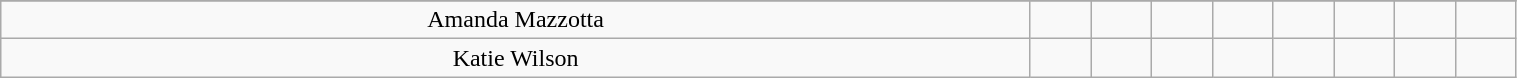<table class="wikitable" style="width:80%;">
<tr>
</tr>
<tr style="text-align:center;" bgcolor="">
<td>Amanda Mazzotta</td>
<td></td>
<td></td>
<td></td>
<td></td>
<td></td>
<td></td>
<td></td>
<td></td>
</tr>
<tr style="text-align:center;" bgcolor="">
<td>Katie Wilson</td>
<td></td>
<td></td>
<td></td>
<td></td>
<td></td>
<td></td>
<td></td>
<td></td>
</tr>
</table>
